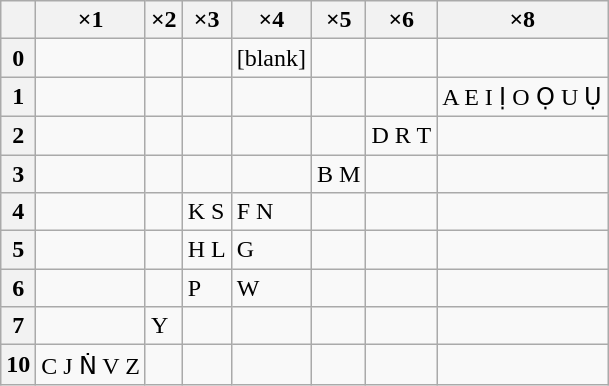<table class="wikitable floatright">
<tr>
<th></th>
<th>×1</th>
<th>×2</th>
<th>×3</th>
<th>×4</th>
<th>×5</th>
<th>×6</th>
<th>×8</th>
</tr>
<tr>
<th>0</th>
<td></td>
<td></td>
<td></td>
<td>[blank]</td>
<td></td>
<td></td>
<td></td>
</tr>
<tr>
<th>1</th>
<td></td>
<td></td>
<td></td>
<td></td>
<td></td>
<td></td>
<td>A E I Ị O Ọ U Ụ</td>
</tr>
<tr>
<th>2</th>
<td></td>
<td></td>
<td></td>
<td></td>
<td></td>
<td>D R T</td>
<td></td>
</tr>
<tr>
<th>3</th>
<td></td>
<td></td>
<td></td>
<td></td>
<td>B M</td>
<td></td>
<td></td>
</tr>
<tr>
<th>4</th>
<td></td>
<td></td>
<td>K S</td>
<td>F N</td>
<td></td>
<td></td>
<td></td>
</tr>
<tr>
<th>5</th>
<td></td>
<td></td>
<td>H L</td>
<td>G</td>
<td></td>
<td></td>
<td></td>
</tr>
<tr>
<th>6</th>
<td></td>
<td></td>
<td>P</td>
<td>W</td>
<td></td>
<td></td>
<td></td>
</tr>
<tr>
<th>7</th>
<td></td>
<td>Y</td>
<td></td>
<td></td>
<td></td>
<td></td>
<td></td>
</tr>
<tr>
<th>10</th>
<td>C J Ṅ V Z</td>
<td></td>
<td></td>
<td></td>
<td></td>
<td></td>
<td></td>
</tr>
</table>
